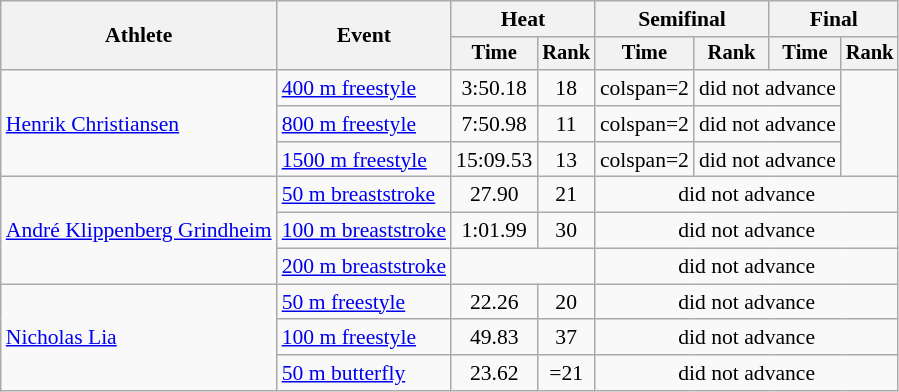<table class="wikitable" style="text-align:center; font-size:90%">
<tr>
<th rowspan="2">Athlete</th>
<th rowspan="2">Event</th>
<th colspan="2">Heat</th>
<th colspan="2">Semifinal</th>
<th colspan="2">Final</th>
</tr>
<tr style="font-size:95%">
<th>Time</th>
<th>Rank</th>
<th>Time</th>
<th>Rank</th>
<th>Time</th>
<th>Rank</th>
</tr>
<tr>
<td align=left rowspan=3><a href='#'>Henrik Christiansen</a></td>
<td align=left><a href='#'>400 m freestyle</a></td>
<td>3:50.18</td>
<td>18</td>
<td>colspan=2 </td>
<td colspan=2>did not advance</td>
</tr>
<tr>
<td align=left><a href='#'>800 m freestyle</a></td>
<td>7:50.98</td>
<td>11</td>
<td>colspan=2 </td>
<td colspan=2>did not advance</td>
</tr>
<tr>
<td align=left><a href='#'>1500 m freestyle</a></td>
<td>15:09.53</td>
<td>13</td>
<td>colspan=2 </td>
<td colspan=2>did not advance</td>
</tr>
<tr>
<td rowspan=3 align=left><a href='#'>André Klippenberg Grindheim</a></td>
<td align=left><a href='#'>50 m breaststroke</a></td>
<td>27.90</td>
<td>21</td>
<td colspan=4>did not advance</td>
</tr>
<tr>
<td align=left><a href='#'>100 m breaststroke</a></td>
<td>1:01.99</td>
<td>30</td>
<td colspan=4>did not advance</td>
</tr>
<tr>
<td align=left><a href='#'>200 m breaststroke</a></td>
<td colspan=2></td>
<td colspan=4>did not advance</td>
</tr>
<tr>
<td rowspan=3 align=left><a href='#'>Nicholas Lia</a></td>
<td align=left><a href='#'>50 m freestyle</a></td>
<td>22.26</td>
<td>20</td>
<td colspan=4>did not advance</td>
</tr>
<tr>
<td align=left><a href='#'>100 m freestyle</a></td>
<td>49.83</td>
<td>37</td>
<td colspan=4>did not advance</td>
</tr>
<tr>
<td align=left><a href='#'>50 m butterfly</a></td>
<td>23.62</td>
<td>=21</td>
<td colspan=4>did not advance</td>
</tr>
</table>
